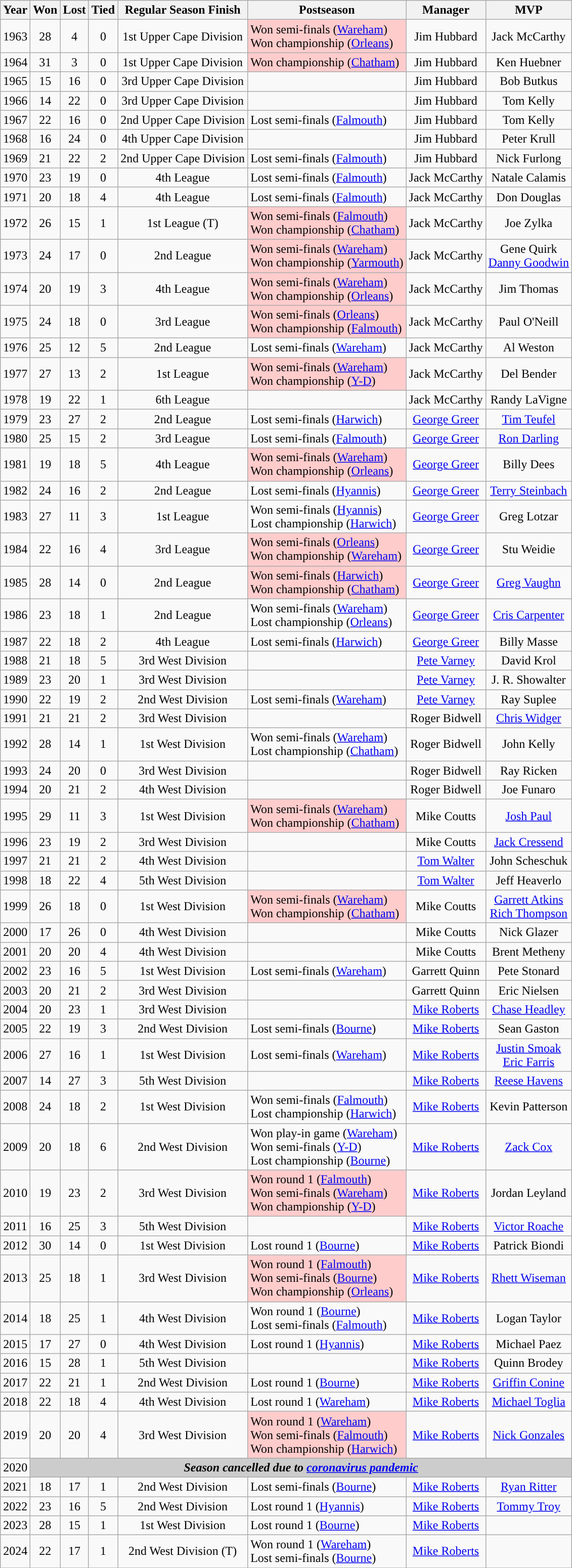<table class="wikitable" style="text-align:center">
<tr>
<th>Year</th>
<th>Won</th>
<th>Lost</th>
<th>Tied</th>
<th>Regular Season Finish</th>
<th>Postseason</th>
<th>Manager</th>
<th>MVP</th>
</tr>
<tr>
<td>1963</td>
<td>28</td>
<td>4</td>
<td>0</td>
<td>1st Upper Cape Division</td>
<td style="text-align:left" bgcolor=#ffcccc>Won semi-finals (<a href='#'>Wareham</a>)<br>Won championship (<a href='#'>Orleans</a>)</td>
<td>Jim Hubbard</td>
<td>Jack McCarthy</td>
</tr>
<tr>
<td>1964</td>
<td>31</td>
<td>3</td>
<td>0</td>
<td>1st Upper Cape Division</td>
<td style="text-align:left" bgcolor=#ffcccc>Won championship (<a href='#'>Chatham</a>)</td>
<td>Jim Hubbard</td>
<td>Ken Huebner</td>
</tr>
<tr>
<td>1965</td>
<td>15</td>
<td>16</td>
<td>0</td>
<td>3rd Upper Cape Division</td>
<td></td>
<td>Jim Hubbard</td>
<td>Bob Butkus</td>
</tr>
<tr>
<td>1966</td>
<td>14</td>
<td>22</td>
<td>0</td>
<td>3rd Upper Cape Division</td>
<td></td>
<td>Jim Hubbard</td>
<td>Tom Kelly</td>
</tr>
<tr>
<td>1967</td>
<td>22</td>
<td>16</td>
<td>0</td>
<td>2nd Upper Cape Division</td>
<td style="text-align:left">Lost semi-finals (<a href='#'>Falmouth</a>)</td>
<td>Jim Hubbard</td>
<td>Tom Kelly</td>
</tr>
<tr>
<td>1968</td>
<td>16</td>
<td>24</td>
<td>0</td>
<td>4th Upper Cape Division</td>
<td></td>
<td>Jim Hubbard</td>
<td>Peter Krull</td>
</tr>
<tr>
<td>1969</td>
<td>21</td>
<td>22</td>
<td>2</td>
<td>2nd Upper Cape Division</td>
<td style="text-align:left">Lost semi-finals (<a href='#'>Falmouth</a>)</td>
<td>Jim Hubbard</td>
<td>Nick Furlong</td>
</tr>
<tr>
<td>1970</td>
<td>23</td>
<td>19</td>
<td>0</td>
<td>4th League</td>
<td style="text-align:left">Lost semi-finals (<a href='#'>Falmouth</a>)</td>
<td>Jack McCarthy</td>
<td>Natale Calamis</td>
</tr>
<tr>
<td>1971</td>
<td>20</td>
<td>18</td>
<td>4</td>
<td>4th League</td>
<td style="text-align:left">Lost semi-finals (<a href='#'>Falmouth</a>)</td>
<td>Jack McCarthy</td>
<td>Don Douglas</td>
</tr>
<tr>
<td>1972</td>
<td>26</td>
<td>15</td>
<td>1</td>
<td>1st League (T)</td>
<td style="text-align:left" bgcolor=#ffcccc>Won semi-finals (<a href='#'>Falmouth</a>)<br>Won championship (<a href='#'>Chatham</a>)</td>
<td>Jack McCarthy</td>
<td>Joe Zylka</td>
</tr>
<tr>
<td>1973</td>
<td>24</td>
<td>17</td>
<td>0</td>
<td>2nd League</td>
<td style="text-align:left" bgcolor=#ffcccc>Won semi-finals (<a href='#'>Wareham</a>)<br>Won championship (<a href='#'>Yarmouth</a>)</td>
<td>Jack McCarthy</td>
<td>Gene Quirk<br><a href='#'>Danny Goodwin</a></td>
</tr>
<tr>
<td>1974</td>
<td>20</td>
<td>19</td>
<td>3</td>
<td>4th League</td>
<td style="text-align:left" bgcolor=#ffcccc>Won semi-finals (<a href='#'>Wareham</a>)<br>Won championship (<a href='#'>Orleans</a>)</td>
<td>Jack McCarthy</td>
<td>Jim Thomas</td>
</tr>
<tr>
<td>1975</td>
<td>24</td>
<td>18</td>
<td>0</td>
<td>3rd League</td>
<td style="text-align:left" bgcolor=#ffcccc>Won semi-finals (<a href='#'>Orleans</a>)<br>Won championship (<a href='#'>Falmouth</a>)</td>
<td>Jack McCarthy</td>
<td>Paul O'Neill</td>
</tr>
<tr>
<td>1976</td>
<td>25</td>
<td>12</td>
<td>5</td>
<td>2nd League</td>
<td style="text-align:left">Lost semi-finals (<a href='#'>Wareham</a>)</td>
<td>Jack McCarthy</td>
<td>Al Weston</td>
</tr>
<tr>
<td>1977</td>
<td>27</td>
<td>13</td>
<td>2</td>
<td>1st League</td>
<td style="text-align:left" bgcolor=#ffcccc>Won semi-finals (<a href='#'>Wareham</a>)<br>Won championship (<a href='#'>Y-D</a>)</td>
<td>Jack McCarthy</td>
<td>Del Bender</td>
</tr>
<tr>
<td>1978</td>
<td>19</td>
<td>22</td>
<td>1</td>
<td>6th League</td>
<td></td>
<td>Jack McCarthy</td>
<td>Randy LaVigne</td>
</tr>
<tr>
<td>1979</td>
<td>23</td>
<td>27</td>
<td>2</td>
<td>2nd League</td>
<td style="text-align:left">Lost semi-finals (<a href='#'>Harwich</a>)</td>
<td><a href='#'>George Greer</a></td>
<td><a href='#'>Tim Teufel</a></td>
</tr>
<tr>
<td>1980</td>
<td>25</td>
<td>15</td>
<td>2</td>
<td>3rd League</td>
<td style="text-align:left">Lost semi-finals (<a href='#'>Falmouth</a>)</td>
<td><a href='#'>George Greer</a></td>
<td><a href='#'>Ron Darling</a></td>
</tr>
<tr>
<td>1981</td>
<td>19</td>
<td>18</td>
<td>5</td>
<td>4th League</td>
<td style="text-align:left" bgcolor=#ffcccc>Won semi-finals (<a href='#'>Wareham</a>)<br>Won championship (<a href='#'>Orleans</a>)</td>
<td><a href='#'>George Greer</a></td>
<td>Billy Dees</td>
</tr>
<tr>
<td>1982</td>
<td>24</td>
<td>16</td>
<td>2</td>
<td>2nd League</td>
<td style="text-align:left">Lost semi-finals (<a href='#'>Hyannis</a>)</td>
<td><a href='#'>George Greer</a></td>
<td><a href='#'>Terry Steinbach</a></td>
</tr>
<tr>
<td>1983</td>
<td>27</td>
<td>11</td>
<td>3</td>
<td>1st League</td>
<td style="text-align:left">Won semi-finals (<a href='#'>Hyannis</a>)<br>Lost championship (<a href='#'>Harwich</a>)</td>
<td><a href='#'>George Greer</a></td>
<td>Greg Lotzar</td>
</tr>
<tr>
<td>1984</td>
<td>22</td>
<td>16</td>
<td>4</td>
<td>3rd League</td>
<td style="text-align:left" bgcolor=#ffcccc>Won semi-finals (<a href='#'>Orleans</a>)<br>Won championship (<a href='#'>Wareham</a>)</td>
<td><a href='#'>George Greer</a></td>
<td>Stu Weidie</td>
</tr>
<tr>
<td>1985</td>
<td>28</td>
<td>14</td>
<td>0</td>
<td>2nd League</td>
<td style="text-align:left" bgcolor=#ffcccc>Won semi-finals (<a href='#'>Harwich</a>)<br>Won championship (<a href='#'>Chatham</a>)</td>
<td><a href='#'>George Greer</a></td>
<td><a href='#'>Greg Vaughn</a></td>
</tr>
<tr>
<td>1986</td>
<td>23</td>
<td>18</td>
<td>1</td>
<td>2nd League</td>
<td style="text-align:left">Won semi-finals (<a href='#'>Wareham</a>)<br>Lost championship (<a href='#'>Orleans</a>)</td>
<td><a href='#'>George Greer</a></td>
<td><a href='#'>Cris Carpenter</a></td>
</tr>
<tr>
<td>1987</td>
<td>22</td>
<td>18</td>
<td>2</td>
<td>4th League</td>
<td style="text-align:left">Lost semi-finals (<a href='#'>Harwich</a>)</td>
<td><a href='#'>George Greer</a></td>
<td>Billy Masse</td>
</tr>
<tr>
<td>1988</td>
<td>21</td>
<td>18</td>
<td>5</td>
<td>3rd West Division</td>
<td></td>
<td><a href='#'>Pete Varney</a></td>
<td>David Krol</td>
</tr>
<tr>
<td>1989</td>
<td>23</td>
<td>20</td>
<td>1</td>
<td>3rd West Division</td>
<td></td>
<td><a href='#'>Pete Varney</a></td>
<td>J. R. Showalter</td>
</tr>
<tr>
<td>1990</td>
<td>22</td>
<td>19</td>
<td>2</td>
<td>2nd West Division</td>
<td style="text-align:left">Lost semi-finals (<a href='#'>Wareham</a>)</td>
<td><a href='#'>Pete Varney</a></td>
<td>Ray Suplee</td>
</tr>
<tr>
<td>1991</td>
<td>21</td>
<td>21</td>
<td>2</td>
<td>3rd West Division</td>
<td></td>
<td>Roger Bidwell</td>
<td><a href='#'>Chris Widger</a></td>
</tr>
<tr>
<td>1992</td>
<td>28</td>
<td>14</td>
<td>1</td>
<td>1st West Division</td>
<td style="text-align:left">Won semi-finals (<a href='#'>Wareham</a>)<br>Lost championship (<a href='#'>Chatham</a>)</td>
<td>Roger Bidwell</td>
<td>John Kelly</td>
</tr>
<tr>
<td>1993</td>
<td>24</td>
<td>20</td>
<td>0</td>
<td>3rd West Division</td>
<td></td>
<td>Roger Bidwell</td>
<td>Ray Ricken</td>
</tr>
<tr>
<td>1994</td>
<td>20</td>
<td>21</td>
<td>2</td>
<td>4th West Division</td>
<td></td>
<td>Roger Bidwell</td>
<td>Joe Funaro</td>
</tr>
<tr>
<td>1995</td>
<td>29</td>
<td>11</td>
<td>3</td>
<td>1st West Division</td>
<td style="text-align:left" bgcolor=#ffcccc>Won semi-finals (<a href='#'>Wareham</a>)<br>Won championship (<a href='#'>Chatham</a>)</td>
<td>Mike Coutts</td>
<td><a href='#'>Josh Paul</a></td>
</tr>
<tr>
<td>1996</td>
<td>23</td>
<td>19</td>
<td>2</td>
<td>3rd West Division</td>
<td></td>
<td>Mike Coutts</td>
<td><a href='#'>Jack Cressend</a></td>
</tr>
<tr>
<td>1997</td>
<td>21</td>
<td>21</td>
<td>2</td>
<td>4th West Division</td>
<td></td>
<td><a href='#'>Tom Walter</a></td>
<td>John Scheschuk</td>
</tr>
<tr>
<td>1998</td>
<td>18</td>
<td>22</td>
<td>4</td>
<td>5th West Division</td>
<td></td>
<td><a href='#'>Tom Walter</a></td>
<td>Jeff Heaverlo</td>
</tr>
<tr>
<td>1999</td>
<td>26</td>
<td>18</td>
<td>0</td>
<td>1st West Division</td>
<td style="text-align:left" bgcolor=#ffcccc>Won semi-finals (<a href='#'>Wareham</a>)<br>Won championship (<a href='#'>Chatham</a>)</td>
<td>Mike Coutts</td>
<td><a href='#'>Garrett Atkins</a><br><a href='#'>Rich Thompson</a></td>
</tr>
<tr>
<td>2000</td>
<td>17</td>
<td>26</td>
<td>0</td>
<td>4th West Division</td>
<td></td>
<td>Mike Coutts</td>
<td>Nick Glazer</td>
</tr>
<tr>
<td>2001</td>
<td>20</td>
<td>20</td>
<td>4</td>
<td>4th West Division</td>
<td></td>
<td>Mike Coutts</td>
<td>Brent Metheny</td>
</tr>
<tr>
<td>2002</td>
<td>23</td>
<td>16</td>
<td>5</td>
<td>1st West Division</td>
<td style="text-align:left">Lost semi-finals (<a href='#'>Wareham</a>)</td>
<td>Garrett Quinn</td>
<td>Pete Stonard</td>
</tr>
<tr>
<td>2003</td>
<td>20</td>
<td>21</td>
<td>2</td>
<td>3rd West Division</td>
<td></td>
<td>Garrett Quinn</td>
<td>Eric Nielsen</td>
</tr>
<tr>
<td>2004</td>
<td>20</td>
<td>23</td>
<td>1</td>
<td>3rd West Division</td>
<td></td>
<td><a href='#'>Mike Roberts</a></td>
<td><a href='#'>Chase Headley</a></td>
</tr>
<tr>
<td>2005</td>
<td>22</td>
<td>19</td>
<td>3</td>
<td>2nd West Division</td>
<td style="text-align:left">Lost semi-finals (<a href='#'>Bourne</a>)</td>
<td><a href='#'>Mike Roberts</a></td>
<td>Sean Gaston</td>
</tr>
<tr>
<td>2006</td>
<td>27</td>
<td>16</td>
<td>1</td>
<td>1st West Division</td>
<td style="text-align:left">Lost semi-finals (<a href='#'>Wareham</a>)</td>
<td><a href='#'>Mike Roberts</a></td>
<td><a href='#'>Justin Smoak</a><br><a href='#'>Eric Farris</a></td>
</tr>
<tr>
<td>2007</td>
<td>14</td>
<td>27</td>
<td>3</td>
<td>5th West Division</td>
<td></td>
<td><a href='#'>Mike Roberts</a></td>
<td><a href='#'>Reese Havens</a></td>
</tr>
<tr>
<td>2008</td>
<td>24</td>
<td>18</td>
<td>2</td>
<td>1st West Division</td>
<td style="text-align:left">Won semi-finals (<a href='#'>Falmouth</a>)<br>Lost championship (<a href='#'>Harwich</a>)</td>
<td><a href='#'>Mike Roberts</a></td>
<td>Kevin Patterson</td>
</tr>
<tr>
<td>2009</td>
<td>20</td>
<td>18</td>
<td>6</td>
<td>2nd West Division</td>
<td style="text-align:left">Won play-in game (<a href='#'>Wareham</a>)<br>Won semi-finals (<a href='#'>Y-D</a>)<br>Lost championship (<a href='#'>Bourne</a>)</td>
<td><a href='#'>Mike Roberts</a></td>
<td><a href='#'>Zack Cox</a></td>
</tr>
<tr>
<td>2010</td>
<td>19</td>
<td>23</td>
<td>2</td>
<td>3rd West Division</td>
<td style="text-align:left" bgcolor=#ffcccc>Won round 1 (<a href='#'>Falmouth</a>)<br>Won semi-finals (<a href='#'>Wareham</a>)<br>Won championship (<a href='#'>Y-D</a>)</td>
<td><a href='#'>Mike Roberts</a></td>
<td>Jordan Leyland</td>
</tr>
<tr>
<td>2011</td>
<td>16</td>
<td>25</td>
<td>3</td>
<td>5th West Division</td>
<td></td>
<td><a href='#'>Mike Roberts</a></td>
<td><a href='#'>Victor Roache</a></td>
</tr>
<tr>
<td>2012</td>
<td>30</td>
<td>14</td>
<td>0</td>
<td>1st West Division</td>
<td style="text-align:left">Lost round 1 (<a href='#'>Bourne</a>)</td>
<td><a href='#'>Mike Roberts</a></td>
<td>Patrick Biondi</td>
</tr>
<tr>
<td>2013</td>
<td>25</td>
<td>18</td>
<td>1</td>
<td>3rd West Division</td>
<td style="text-align:left" bgcolor=#ffcccc>Won round 1 (<a href='#'>Falmouth</a>)<br>Won semi-finals (<a href='#'>Bourne</a>)<br>Won championship (<a href='#'>Orleans</a>)</td>
<td><a href='#'>Mike Roberts</a></td>
<td><a href='#'>Rhett Wiseman</a></td>
</tr>
<tr>
<td>2014</td>
<td>18</td>
<td>25</td>
<td>1</td>
<td>4th West Division</td>
<td style="text-align:left">Won round 1 (<a href='#'>Bourne</a>)<br>Lost semi-finals (<a href='#'>Falmouth</a>)</td>
<td><a href='#'>Mike Roberts</a></td>
<td>Logan Taylor</td>
</tr>
<tr>
<td>2015</td>
<td>17</td>
<td>27</td>
<td>0</td>
<td>4th West Division</td>
<td style="text-align:left">Lost round 1 (<a href='#'>Hyannis</a>)</td>
<td><a href='#'>Mike Roberts</a></td>
<td>Michael Paez</td>
</tr>
<tr>
<td>2016</td>
<td>15</td>
<td>28</td>
<td>1</td>
<td>5th West Division</td>
<td></td>
<td><a href='#'>Mike Roberts</a></td>
<td>Quinn Brodey</td>
</tr>
<tr>
<td>2017</td>
<td>22</td>
<td>21</td>
<td>1</td>
<td>2nd West Division</td>
<td style="text-align:left">Lost round 1 (<a href='#'>Bourne</a>)</td>
<td><a href='#'>Mike Roberts</a></td>
<td><a href='#'>Griffin Conine</a></td>
</tr>
<tr>
<td>2018</td>
<td>22</td>
<td>18</td>
<td>4</td>
<td>4th West Division</td>
<td style="text-align:left">Lost round 1 (<a href='#'>Wareham</a>)</td>
<td><a href='#'>Mike Roberts</a></td>
<td><a href='#'>Michael Toglia</a></td>
</tr>
<tr>
<td>2019</td>
<td>20</td>
<td>20</td>
<td>4</td>
<td>3rd West Division</td>
<td style="text-align:left" bgcolor=#ffcccc>Won round 1 (<a href='#'>Wareham</a>)<br>Won semi-finals (<a href='#'>Falmouth</a>)<br>Won championship (<a href='#'>Harwich</a>)</td>
<td><a href='#'>Mike Roberts</a></td>
<td><a href='#'>Nick Gonzales</a></td>
</tr>
<tr>
<td>2020</td>
<td colspan="7" align="center" bgcolor=#cccccc><strong><em>Season cancelled due to <a href='#'>coronavirus pandemic</a></em></strong></td>
</tr>
<tr>
<td>2021</td>
<td>18</td>
<td>17</td>
<td>1</td>
<td>2nd West Division</td>
<td style="text-align:left">Lost semi-finals (<a href='#'>Bourne</a>)</td>
<td><a href='#'>Mike Roberts</a></td>
<td><a href='#'>Ryan Ritter</a></td>
</tr>
<tr>
<td>2022</td>
<td>23</td>
<td>16</td>
<td>5</td>
<td>2nd West Division</td>
<td style="text-align:left">Lost round 1 (<a href='#'>Hyannis</a>)</td>
<td><a href='#'>Mike Roberts</a></td>
<td><a href='#'>Tommy Troy</a></td>
</tr>
<tr>
<td>2023</td>
<td>28</td>
<td>15</td>
<td>1</td>
<td>1st West Division</td>
<td style="text-align:left">Lost round 1 (<a href='#'>Bourne</a>)</td>
<td><a href='#'>Mike Roberts</a></td>
<td></td>
</tr>
<tr>
<td>2024</td>
<td>22</td>
<td>17</td>
<td>1</td>
<td>2nd West Division (T)</td>
<td style="text-align:left">Won round 1 (<a href='#'>Wareham</a>)<br>Lost semi-finals (<a href='#'>Bourne</a>)</td>
<td><a href='#'>Mike Roberts</a></td>
<td></td>
</tr>
<tr>
</tr>
</table>
